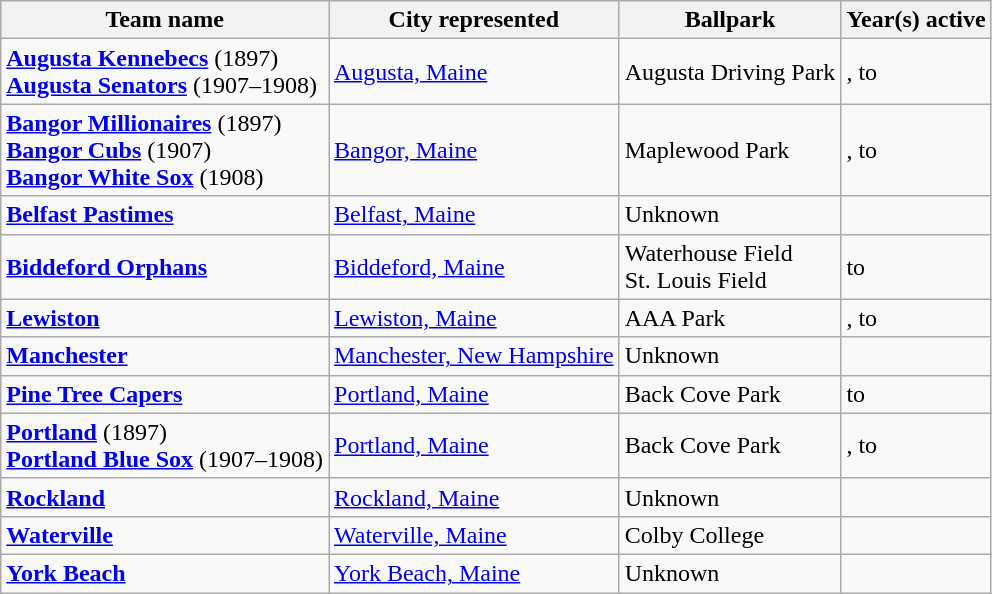<table class="wikitable">
<tr>
<th>Team name</th>
<th>City represented</th>
<th>Ballpark</th>
<th>Year(s) active</th>
</tr>
<tr>
<td><strong><a href='#'>Augusta Kennebecs</a></strong> (1897)<br><strong><a href='#'>Augusta Senators</a></strong> (1907–1908)</td>
<td><a href='#'>Augusta, Maine</a></td>
<td>Augusta Driving Park</td>
<td>,  to </td>
</tr>
<tr>
<td><strong><a href='#'>Bangor Millionaires</a></strong> (1897)<br><strong><a href='#'>Bangor Cubs</a></strong> (1907)<br> <strong><a href='#'>Bangor White Sox</a></strong> (1908)</td>
<td><a href='#'>Bangor, Maine</a></td>
<td>Maplewood Park</td>
<td>,  to </td>
</tr>
<tr>
<td><strong><a href='#'>Belfast Pastimes</a></strong></td>
<td><a href='#'>Belfast, Maine</a></td>
<td>Unknown</td>
<td></td>
</tr>
<tr>
<td><strong><a href='#'>Biddeford Orphans</a></strong></td>
<td><a href='#'>Biddeford, Maine</a></td>
<td>Waterhouse Field<br>St. Louis Field</td>
<td> to </td>
</tr>
<tr>
<td><strong><a href='#'>Lewiston</a></strong></td>
<td><a href='#'>Lewiston, Maine</a></td>
<td>AAA Park</td>
<td>,  to </td>
</tr>
<tr>
<td><strong><a href='#'>Manchester</a></strong></td>
<td><a href='#'>Manchester, New Hampshire</a></td>
<td>Unknown</td>
<td></td>
</tr>
<tr>
<td><strong><a href='#'>Pine Tree Capers</a></strong></td>
<td><a href='#'>Portland, Maine</a></td>
<td>Back Cove Park</td>
<td> to </td>
</tr>
<tr>
<td><strong><a href='#'>Portland</a></strong> (1897)<br><strong><a href='#'>Portland Blue Sox</a></strong> (1907–1908)</td>
<td><a href='#'>Portland, Maine</a></td>
<td>Back Cove Park</td>
<td>,  to </td>
</tr>
<tr>
<td><strong><a href='#'>Rockland</a></strong></td>
<td><a href='#'>Rockland, Maine</a></td>
<td>Unknown</td>
<td></td>
</tr>
<tr>
<td><strong><a href='#'>Waterville</a></strong></td>
<td><a href='#'>Waterville, Maine</a></td>
<td>Colby College</td>
<td></td>
</tr>
<tr>
<td><strong><a href='#'>York Beach</a></strong></td>
<td><a href='#'>York Beach, Maine</a></td>
<td>Unknown</td>
<td></td>
</tr>
</table>
